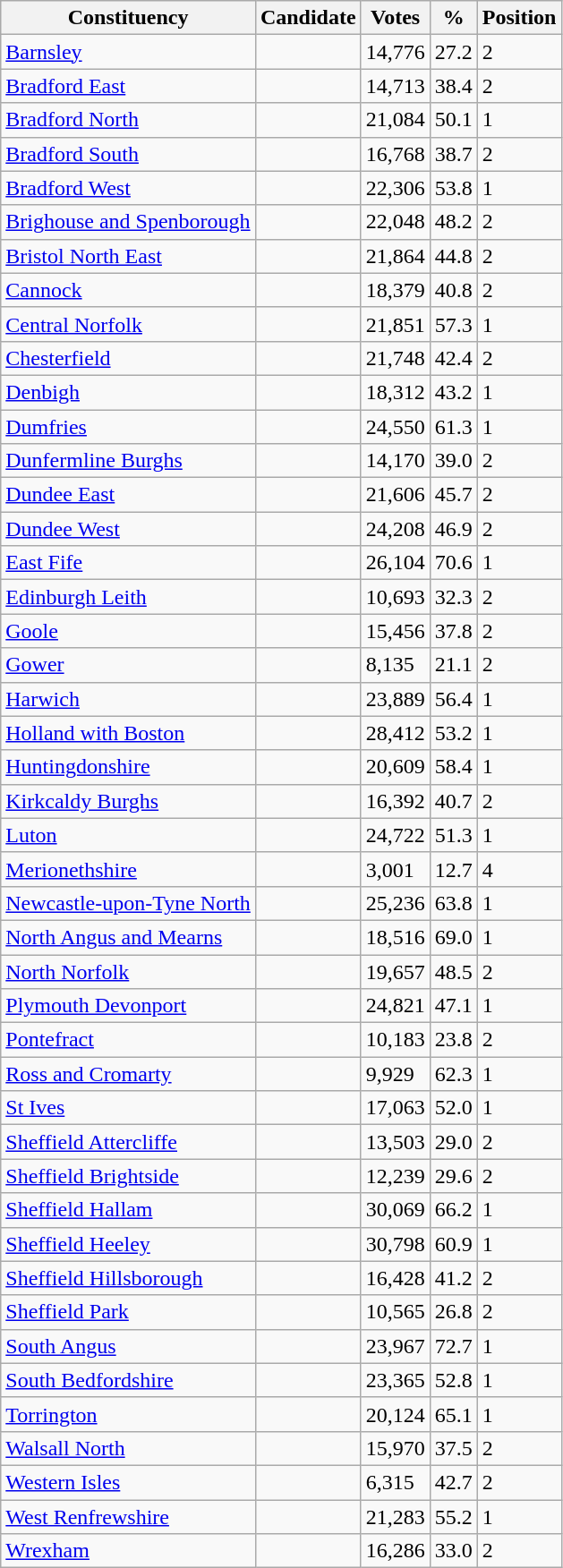<table class="wikitable sortable">
<tr>
<th>Constituency</th>
<th>Candidate</th>
<th>Votes</th>
<th>%</th>
<th>Position</th>
</tr>
<tr>
<td><a href='#'>Barnsley</a></td>
<td></td>
<td>14,776</td>
<td>27.2</td>
<td>2</td>
</tr>
<tr>
<td><a href='#'>Bradford East</a></td>
<td></td>
<td>14,713</td>
<td>38.4</td>
<td>2</td>
</tr>
<tr>
<td><a href='#'>Bradford North</a></td>
<td></td>
<td>21,084</td>
<td>50.1</td>
<td>1</td>
</tr>
<tr>
<td><a href='#'>Bradford South</a></td>
<td></td>
<td>16,768</td>
<td>38.7</td>
<td>2</td>
</tr>
<tr>
<td><a href='#'>Bradford West</a></td>
<td></td>
<td>22,306</td>
<td>53.8</td>
<td>1</td>
</tr>
<tr>
<td><a href='#'>Brighouse and Spenborough</a></td>
<td></td>
<td>22,048</td>
<td>48.2</td>
<td>2</td>
</tr>
<tr>
<td><a href='#'>Bristol North East</a></td>
<td></td>
<td>21,864</td>
<td>44.8</td>
<td>2</td>
</tr>
<tr>
<td><a href='#'>Cannock</a></td>
<td></td>
<td>18,379</td>
<td>40.8</td>
<td>2</td>
</tr>
<tr>
<td><a href='#'>Central Norfolk</a></td>
<td></td>
<td>21,851</td>
<td>57.3</td>
<td>1</td>
</tr>
<tr>
<td><a href='#'>Chesterfield</a></td>
<td></td>
<td>21,748</td>
<td>42.4</td>
<td>2</td>
</tr>
<tr>
<td><a href='#'>Denbigh</a></td>
<td></td>
<td>18,312</td>
<td>43.2</td>
<td>1</td>
</tr>
<tr>
<td><a href='#'>Dumfries</a></td>
<td></td>
<td>24,550</td>
<td>61.3</td>
<td>1</td>
</tr>
<tr>
<td><a href='#'>Dunfermline Burghs</a></td>
<td></td>
<td>14,170</td>
<td>39.0</td>
<td>2</td>
</tr>
<tr>
<td><a href='#'>Dundee East</a></td>
<td></td>
<td>21,606</td>
<td>45.7</td>
<td>2</td>
</tr>
<tr>
<td><a href='#'>Dundee West</a></td>
<td></td>
<td>24,208</td>
<td>46.9</td>
<td>2</td>
</tr>
<tr>
<td><a href='#'>East Fife</a></td>
<td></td>
<td>26,104</td>
<td>70.6</td>
<td>1</td>
</tr>
<tr>
<td><a href='#'>Edinburgh Leith</a></td>
<td></td>
<td>10,693</td>
<td>32.3</td>
<td>2</td>
</tr>
<tr>
<td><a href='#'>Goole</a></td>
<td></td>
<td>15,456</td>
<td>37.8</td>
<td>2</td>
</tr>
<tr>
<td><a href='#'>Gower</a></td>
<td></td>
<td>8,135</td>
<td>21.1</td>
<td>2</td>
</tr>
<tr>
<td><a href='#'>Harwich</a></td>
<td></td>
<td>23,889</td>
<td>56.4</td>
<td>1</td>
</tr>
<tr>
<td><a href='#'>Holland with Boston</a></td>
<td></td>
<td>28,412</td>
<td>53.2</td>
<td>1</td>
</tr>
<tr>
<td><a href='#'>Huntingdonshire</a></td>
<td></td>
<td>20,609</td>
<td>58.4</td>
<td>1</td>
</tr>
<tr>
<td><a href='#'>Kirkcaldy Burghs</a></td>
<td></td>
<td>16,392</td>
<td>40.7</td>
<td>2</td>
</tr>
<tr>
<td><a href='#'>Luton</a></td>
<td></td>
<td>24,722</td>
<td>51.3</td>
<td>1</td>
</tr>
<tr>
<td><a href='#'>Merionethshire</a></td>
<td></td>
<td>3,001</td>
<td>12.7</td>
<td>4</td>
</tr>
<tr>
<td><a href='#'>Newcastle-upon-Tyne North</a></td>
<td></td>
<td>25,236</td>
<td>63.8</td>
<td>1</td>
</tr>
<tr>
<td><a href='#'>North Angus and Mearns</a></td>
<td></td>
<td>18,516</td>
<td>69.0</td>
<td>1</td>
</tr>
<tr>
<td><a href='#'>North Norfolk</a></td>
<td></td>
<td>19,657</td>
<td>48.5</td>
<td>2</td>
</tr>
<tr>
<td><a href='#'>Plymouth Devonport</a></td>
<td></td>
<td>24,821</td>
<td>47.1</td>
<td>1</td>
</tr>
<tr>
<td><a href='#'>Pontefract</a></td>
<td></td>
<td>10,183</td>
<td>23.8</td>
<td>2</td>
</tr>
<tr>
<td><a href='#'>Ross and Cromarty</a></td>
<td></td>
<td>9,929</td>
<td>62.3</td>
<td>1</td>
</tr>
<tr>
<td><a href='#'>St Ives</a></td>
<td></td>
<td>17,063</td>
<td>52.0</td>
<td>1</td>
</tr>
<tr>
<td><a href='#'>Sheffield Attercliffe</a></td>
<td></td>
<td>13,503</td>
<td>29.0</td>
<td>2</td>
</tr>
<tr>
<td><a href='#'>Sheffield Brightside</a></td>
<td></td>
<td>12,239</td>
<td>29.6</td>
<td>2</td>
</tr>
<tr>
<td><a href='#'>Sheffield Hallam</a></td>
<td></td>
<td>30,069</td>
<td>66.2</td>
<td>1</td>
</tr>
<tr>
<td><a href='#'>Sheffield Heeley</a></td>
<td></td>
<td>30,798</td>
<td>60.9</td>
<td>1</td>
</tr>
<tr>
<td><a href='#'>Sheffield Hillsborough</a></td>
<td></td>
<td>16,428</td>
<td>41.2</td>
<td>2</td>
</tr>
<tr>
<td><a href='#'>Sheffield Park</a></td>
<td></td>
<td>10,565</td>
<td>26.8</td>
<td>2</td>
</tr>
<tr>
<td><a href='#'>South Angus</a></td>
<td></td>
<td>23,967</td>
<td>72.7</td>
<td>1</td>
</tr>
<tr>
<td><a href='#'>South Bedfordshire</a></td>
<td></td>
<td>23,365</td>
<td>52.8</td>
<td>1</td>
</tr>
<tr>
<td><a href='#'>Torrington</a></td>
<td></td>
<td>20,124</td>
<td>65.1</td>
<td>1</td>
</tr>
<tr>
<td><a href='#'>Walsall North</a></td>
<td></td>
<td>15,970</td>
<td>37.5</td>
<td>2</td>
</tr>
<tr>
<td><a href='#'>Western Isles</a></td>
<td></td>
<td>6,315</td>
<td>42.7</td>
<td>2</td>
</tr>
<tr>
<td><a href='#'>West Renfrewshire</a></td>
<td></td>
<td>21,283</td>
<td>55.2</td>
<td>1</td>
</tr>
<tr>
<td><a href='#'>Wrexham</a></td>
<td></td>
<td>16,286</td>
<td>33.0</td>
<td>2</td>
</tr>
</table>
